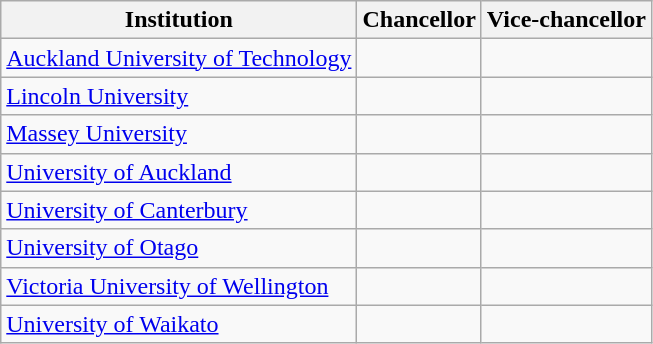<table class="wikitable sortable">
<tr a>
<th>Institution</th>
<th>Chancellor</th>
<th>Vice-chancellor</th>
</tr>
<tr>
<td><a href='#'>Auckland University of Technology</a></td>
<td></td>
<td></td>
</tr>
<tr>
<td><a href='#'>Lincoln University</a></td>
<td></td>
<td></td>
</tr>
<tr>
<td><a href='#'>Massey University</a></td>
<td></td>
<td></td>
</tr>
<tr>
<td><a href='#'>University of Auckland</a></td>
<td></td>
<td></td>
</tr>
<tr>
<td><a href='#'>University of Canterbury</a></td>
<td></td>
<td></td>
</tr>
<tr>
<td><a href='#'>University of Otago</a></td>
<td></td>
<td></td>
</tr>
<tr>
<td><a href='#'>Victoria University of Wellington</a></td>
<td></td>
<td></td>
</tr>
<tr>
<td><a href='#'>University of Waikato</a></td>
<td></td>
<td></td>
</tr>
</table>
